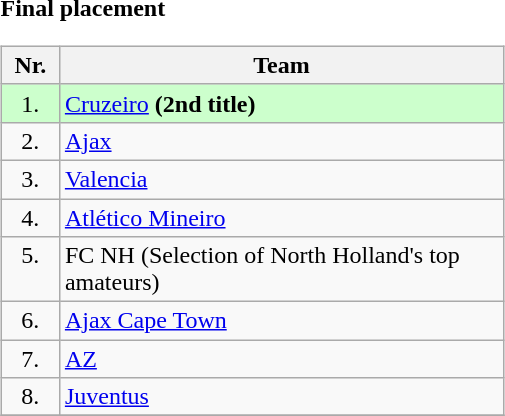<table width=30%>
<tr>
<td width=48% align=left valign=top><br><strong>Final placement</strong><table class="wikitable" style="width:90%">
<tr valign=top>
<th width=5% align=center>Nr.</th>
<th width=55% align=center>Team</th>
</tr>
<tr valign=top bgcolor=ccffcc>
<td align=center>1.</td>
<td> <a href='#'>Cruzeiro</a> <strong>(2nd title)</strong></td>
</tr>
<tr valign=top>
<td align=center>2.</td>
<td> <a href='#'>Ajax</a></td>
</tr>
<tr valign=top>
<td align=center>3.</td>
<td> <a href='#'>Valencia</a></td>
</tr>
<tr valign=top>
<td align=center>4.</td>
<td> <a href='#'>Atlético Mineiro</a></td>
</tr>
<tr valign=top>
<td align=center>5.</td>
<td> FC NH (Selection of North Holland's top amateurs)</td>
</tr>
<tr valign=top>
<td align=center>6.</td>
<td> <a href='#'>Ajax Cape Town</a></td>
</tr>
<tr valign=top>
<td align=center>7.</td>
<td> <a href='#'>AZ</a></td>
</tr>
<tr valign=top>
<td align=center>8.</td>
<td> <a href='#'>Juventus</a></td>
</tr>
<tr valign=top>
</tr>
</table>
</td>
</tr>
</table>
